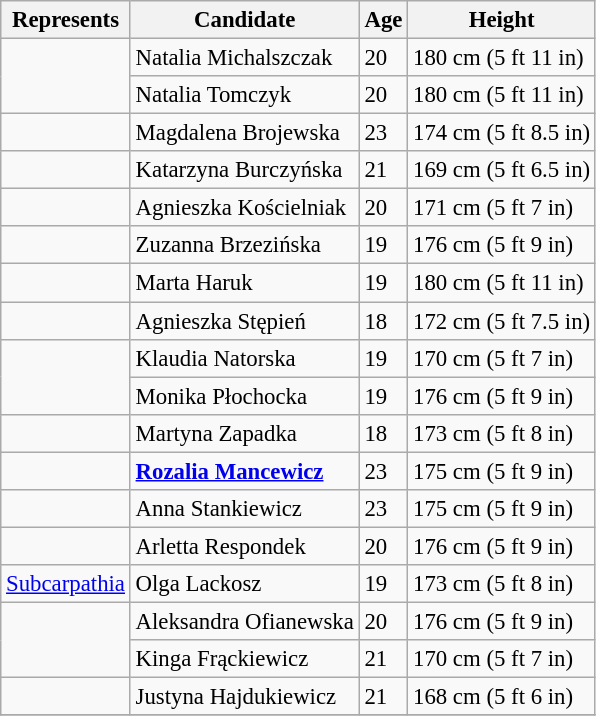<table class="wikitable sortable" style="font-size: 95%;">
<tr>
<th>Represents</th>
<th>Candidate</th>
<th>Age</th>
<th>Height</th>
</tr>
<tr>
<td rowspan="2"></td>
<td>Natalia Michalszczak</td>
<td>20</td>
<td>180 cm (5 ft 11 in)</td>
</tr>
<tr>
<td>Natalia Tomczyk</td>
<td>20</td>
<td>180 cm (5 ft 11 in)</td>
</tr>
<tr>
<td></td>
<td>Magdalena Brojewska</td>
<td>23</td>
<td>174 cm (5 ft 8.5 in)</td>
</tr>
<tr>
<td></td>
<td>Katarzyna Burczyńska</td>
<td>21</td>
<td>169 cm (5 ft 6.5 in)</td>
</tr>
<tr>
<td></td>
<td>Agnieszka Kościelniak</td>
<td>20</td>
<td>171 cm (5 ft 7 in)</td>
</tr>
<tr>
<td></td>
<td>Zuzanna Brzezińska</td>
<td>19</td>
<td>176 cm (5 ft 9 in)</td>
</tr>
<tr>
<td></td>
<td>Marta Haruk</td>
<td>19</td>
<td>180 cm (5 ft 11 in)</td>
</tr>
<tr>
<td></td>
<td>Agnieszka Stępień</td>
<td>18</td>
<td>172 cm (5 ft 7.5 in)</td>
</tr>
<tr>
<td rowspan="2"></td>
<td>Klaudia Natorska</td>
<td>19</td>
<td>170 cm (5 ft 7 in)</td>
</tr>
<tr>
<td>Monika Płochocka</td>
<td>19</td>
<td>176 cm (5 ft 9 in)</td>
</tr>
<tr>
<td></td>
<td>Martyna Zapadka</td>
<td>18</td>
<td>173 cm (5 ft 8 in)</td>
</tr>
<tr>
<td></td>
<td><strong><a href='#'>Rozalia Mancewicz</a></strong></td>
<td>23</td>
<td>175 cm (5 ft 9 in)</td>
</tr>
<tr>
<td></td>
<td>Anna Stankiewicz</td>
<td>23</td>
<td>175 cm (5 ft 9 in)</td>
</tr>
<tr>
<td></td>
<td>Arletta Respondek</td>
<td>20</td>
<td>176 cm (5 ft 9 in)</td>
</tr>
<tr>
<td> <a href='#'>Subcarpathia</a></td>
<td>Olga Lackosz</td>
<td>19</td>
<td>173 cm  (5 ft 8 in)</td>
</tr>
<tr>
<td rowspan="2"></td>
<td>Aleksandra Ofianewska</td>
<td>20</td>
<td>176 cm (5 ft 9 in)</td>
</tr>
<tr>
<td>Kinga Frąckiewicz</td>
<td>21</td>
<td>170 cm (5 ft 7 in)</td>
</tr>
<tr>
<td></td>
<td>Justyna Hajdukiewicz</td>
<td>21</td>
<td>168 cm (5 ft 6 in)</td>
</tr>
<tr>
</tr>
</table>
